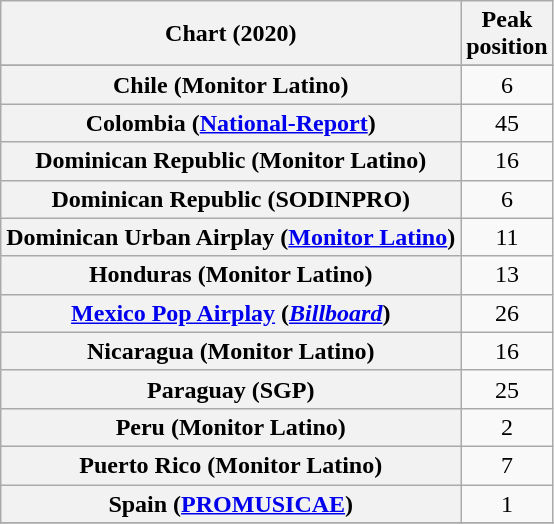<table class="wikitable sortable plainrowheaders" style="text-align:center">
<tr>
<th scope="col">Chart (2020)</th>
<th scope="col">Peak<br>position</th>
</tr>
<tr>
</tr>
<tr>
<th scope="row">Chile (Monitor Latino)</th>
<td>6</td>
</tr>
<tr>
<th scope="row">Colombia (<a href='#'>National-Report</a>)</th>
<td>45</td>
</tr>
<tr>
<th scope="row">Dominican Republic (Monitor Latino)</th>
<td>16</td>
</tr>
<tr>
<th scope="row">Dominican Republic (SODINPRO)</th>
<td>6</td>
</tr>
<tr>
<th scope="row">Dominican Urban Airplay (<a href='#'>Monitor Latino</a>)</th>
<td>11</td>
</tr>
<tr>
<th scope="row">Honduras (Monitor Latino)</th>
<td>13</td>
</tr>
<tr>
<th scope="row"><a href='#'>Mexico Pop Airplay</a> (<em><a href='#'>Billboard</a></em>)</th>
<td>26</td>
</tr>
<tr>
<th scope="row">Nicaragua (Monitor Latino)</th>
<td>16</td>
</tr>
<tr>
<th scope="row">Paraguay (SGP)</th>
<td>25</td>
</tr>
<tr>
<th scope="row">Peru (Monitor Latino)</th>
<td>2</td>
</tr>
<tr>
<th scope="row">Puerto Rico (Monitor Latino)</th>
<td>7</td>
</tr>
<tr>
<th scope="row">Spain (<a href='#'>PROMUSICAE</a>)</th>
<td>1</td>
</tr>
<tr>
</tr>
<tr>
</tr>
<tr>
</tr>
</table>
